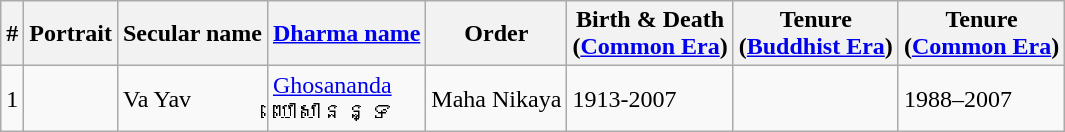<table class="wikitable">
<tr>
<th>#</th>
<th>Portrait</th>
<th>Secular name</th>
<th><a href='#'>Dharma name</a></th>
<th>Order</th>
<th>Birth & Death <br> (<a href='#'>Common Era</a>)</th>
<th>Tenure <br> (<a href='#'>Buddhist Era</a>)</th>
<th>Tenure <br> (<a href='#'>Common Era</a>)</th>
</tr>
<tr>
<td>1</td>
<td></td>
<td>Va Yav</td>
<td><a href='#'>Ghosananda</a><br>ឃោសានន្ទ</td>
<td>Maha Nikaya</td>
<td>1913-2007</td>
<td></td>
<td>1988–2007</td>
</tr>
</table>
